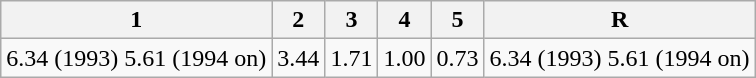<table class=wikitable>
<tr>
<th>1</th>
<th>2</th>
<th>3</th>
<th>4</th>
<th>5</th>
<th>R</th>
</tr>
<tr>
<td>6.34 (1993) 5.61 (1994 on)</td>
<td>3.44</td>
<td>1.71</td>
<td>1.00</td>
<td>0.73</td>
<td>6.34 (1993) 5.61 (1994 on)</td>
</tr>
</table>
